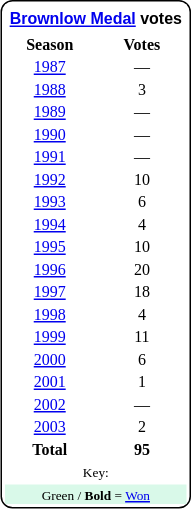<table style="margin-right:4px; margin-top:8px; float:right; border:1px #000 solid; border-radius:8px; background:#fff; font-family:Verdana; font-size:8pt; text-align:center;">
<tr style="background:#fff;">
<td colspan="2;" style="padding:3px; margin-bottom:-3px; margin-top:2px; font-family:Arial; "><strong><a href='#'>Brownlow Medal</a> votes</strong></td>
</tr>
<tr>
<th style="width:50%;">Season</th>
<th style="width:50%;">Votes</th>
</tr>
<tr>
<td><a href='#'>1987</a></td>
<td>—</td>
</tr>
<tr>
<td><a href='#'>1988</a></td>
<td>3</td>
</tr>
<tr>
<td><a href='#'>1989</a></td>
<td>—</td>
</tr>
<tr>
<td><a href='#'>1990</a></td>
<td>—</td>
</tr>
<tr>
<td><a href='#'>1991</a></td>
<td>—</td>
</tr>
<tr>
<td><a href='#'>1992</a></td>
<td>10</td>
</tr>
<tr>
<td><a href='#'>1993</a></td>
<td>6</td>
</tr>
<tr>
<td><a href='#'>1994</a></td>
<td>4</td>
</tr>
<tr>
<td><a href='#'>1995</a></td>
<td>10</td>
</tr>
<tr>
<td><a href='#'>1996</a></td>
<td>20</td>
</tr>
<tr>
<td><a href='#'>1997</a></td>
<td>18</td>
</tr>
<tr>
<td><a href='#'>1998</a></td>
<td>4</td>
</tr>
<tr>
<td><a href='#'>1999</a></td>
<td>11</td>
</tr>
<tr>
<td><a href='#'>2000</a></td>
<td>6</td>
</tr>
<tr>
<td><a href='#'>2001</a></td>
<td>1</td>
</tr>
<tr>
<td><a href='#'>2002</a></td>
<td>—</td>
</tr>
<tr>
<td><a href='#'>2003</a></td>
<td>2</td>
</tr>
<tr>
<td><strong>Total</strong></td>
<td><strong>95</strong></td>
</tr>
<tr>
<td colspan=2><small>Key:</small></td>
</tr>
<tr style="background:#d9f9e9; border:1px solid #aaa; width:2em;">
<td colspan=2><small>Green / <strong>Bold</strong> = <a href='#'>Won</a></small></td>
</tr>
</table>
